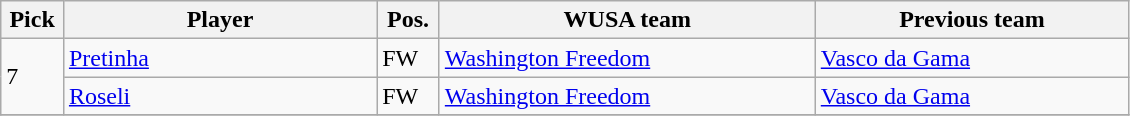<table class="wikitable">
<tr>
<th width="5%">Pick</th>
<th width="25%">Player</th>
<th width="5%">Pos.</th>
<th width="30%">WUSA team</th>
<th width="25%">Previous team</th>
</tr>
<tr>
<td rowspan=2>7</td>
<td> <a href='#'>Pretinha</a></td>
<td>FW</td>
<td><a href='#'>Washington Freedom</a></td>
<td><a href='#'>Vasco da Gama</a></td>
</tr>
<tr>
<td> <a href='#'>Roseli</a></td>
<td>FW</td>
<td><a href='#'>Washington Freedom</a></td>
<td><a href='#'>Vasco da Gama</a></td>
</tr>
<tr>
</tr>
</table>
